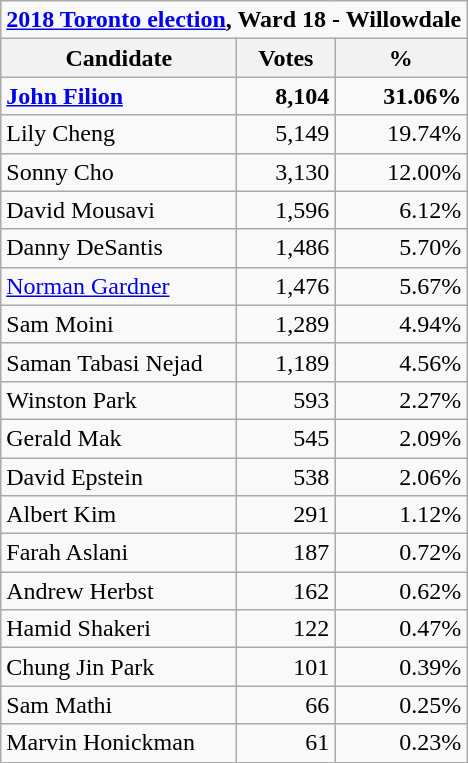<table class="wikitable">
<tr>
<td Colspan="3" align="center"><strong><a href='#'>2018 Toronto election</a>, Ward 18 - Willowdale</strong></td>
</tr>
<tr>
<th bgcolor="#DDDDFF" width="150px">Candidate</th>
<th bgcolor="#DDDDFF">Votes</th>
<th bgcolor="#DDDDFF">%</th>
</tr>
<tr>
<td valign="top"><strong><a href='#'>John Filion</a></strong></td>
<td valign="top" align="right"><strong>8,104</strong></td>
<td valign="top" align="right"><strong>31.06%</strong></td>
</tr>
<tr>
<td valign="top">Lily Cheng</td>
<td valign="top" align="right">5,149</td>
<td valign="top" align="right">19.74%</td>
</tr>
<tr>
<td valign="top">Sonny Cho</td>
<td valign="top" align="right">3,130</td>
<td valign="top" align="right">12.00%</td>
</tr>
<tr>
<td valign="top">David Mousavi</td>
<td valign="top" align="right">1,596</td>
<td valign="top" align="right">6.12%</td>
</tr>
<tr>
<td valign="top">Danny DeSantis</td>
<td valign="top" align="right">1,486</td>
<td valign="top" align="right">5.70%</td>
</tr>
<tr>
<td valign="top"><a href='#'>Norman Gardner</a></td>
<td valign="top" align="right">1,476</td>
<td valign="top" align="right">5.67%</td>
</tr>
<tr>
<td valign="top">Sam Moini</td>
<td valign="top" align="right">1,289</td>
<td valign="top" align="right">4.94%</td>
</tr>
<tr>
<td valign="top">Saman Tabasi Nejad</td>
<td valign="top" align="right">1,189</td>
<td valign="top" align="right">4.56%</td>
</tr>
<tr>
<td valign="top">Winston Park</td>
<td valign="top" align="right">593</td>
<td valign="top" align="right">2.27%</td>
</tr>
<tr>
<td valign="top">Gerald Mak</td>
<td valign="top" align="right">545</td>
<td valign="top" align="right">2.09%</td>
</tr>
<tr>
<td valign="top">David Epstein</td>
<td valign="top" align="right">538</td>
<td valign="top" align="right">2.06%</td>
</tr>
<tr>
<td valign="top">Albert Kim</td>
<td valign="top" align="right">291</td>
<td valign="top" align="right">1.12%</td>
</tr>
<tr>
<td valign="top">Farah Aslani</td>
<td valign="top" align="right">187</td>
<td valign="top" align="right">0.72%</td>
</tr>
<tr>
<td valign="top">Andrew Herbst</td>
<td valign="top" align="right">162</td>
<td valign="top" align="right">0.62%</td>
</tr>
<tr>
<td valign="top">Hamid Shakeri</td>
<td valign="top" align="right">122</td>
<td valign="top" align="right">0.47%</td>
</tr>
<tr>
<td valign="top">Chung Jin Park</td>
<td valign="top" align="right">101</td>
<td valign="top" align="right">0.39%</td>
</tr>
<tr>
<td valign="top">Sam Mathi</td>
<td valign="top" align="right">66</td>
<td valign="top" align="right">0.25%</td>
</tr>
<tr>
<td>Marvin Honickman</td>
<td valign="top" align="right">61</td>
<td valign="top" align="right">0.23%</td>
</tr>
<tr>
</tr>
</table>
